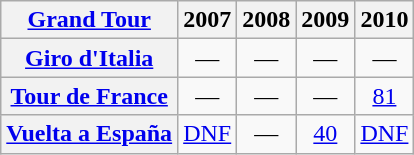<table class="wikitable plainrowheaders">
<tr>
<th scope="col"><a href='#'>Grand Tour</a></th>
<th scope="col">2007</th>
<th scope="col">2008</th>
<th scope="col">2009</th>
<th scope="col">2010</th>
</tr>
<tr style="text-align:center;">
<th scope="row"> <a href='#'>Giro d'Italia</a></th>
<td>—</td>
<td>—</td>
<td>—</td>
<td>—</td>
</tr>
<tr style="text-align:center;">
<th scope="row"> <a href='#'>Tour de France</a></th>
<td>—</td>
<td>—</td>
<td>—</td>
<td><a href='#'>81</a></td>
</tr>
<tr style="text-align:center;">
<th scope="row"> <a href='#'>Vuelta a España</a></th>
<td><a href='#'>DNF</a></td>
<td>—</td>
<td><a href='#'>40</a></td>
<td><a href='#'>DNF</a></td>
</tr>
</table>
